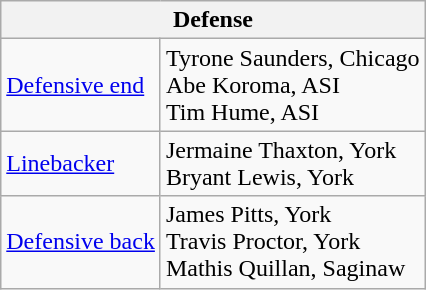<table class="wikitable">
<tr>
<th colspan="2">Defense</th>
</tr>
<tr>
<td><a href='#'>Defensive end</a></td>
<td>Tyrone Saunders, Chicago<br>Abe Koroma, ASI<br>Tim Hume, ASI</td>
</tr>
<tr>
<td><a href='#'>Linebacker</a></td>
<td>Jermaine Thaxton, York<br>Bryant Lewis, York</td>
</tr>
<tr>
<td><a href='#'>Defensive back</a></td>
<td>James Pitts, York<br>Travis Proctor, York<br>Mathis Quillan, Saginaw</td>
</tr>
</table>
